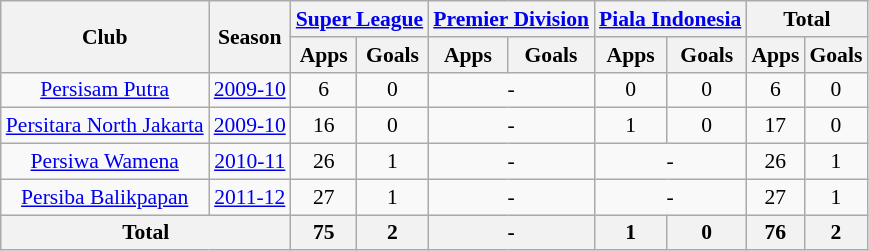<table class="wikitable" style="font-size:90%; text-align:center;">
<tr>
<th rowspan="2">Club</th>
<th rowspan="2">Season</th>
<th colspan="2"><a href='#'>Super League</a></th>
<th colspan="2"><a href='#'>Premier Division</a></th>
<th colspan="2"><a href='#'>Piala Indonesia</a></th>
<th colspan="2">Total</th>
</tr>
<tr>
<th>Apps</th>
<th>Goals</th>
<th>Apps</th>
<th>Goals</th>
<th>Apps</th>
<th>Goals</th>
<th>Apps</th>
<th>Goals</th>
</tr>
<tr>
<td rowspan="1"><a href='#'>Persisam Putra</a></td>
<td><a href='#'>2009-10</a></td>
<td>6</td>
<td>0</td>
<td colspan="2">-</td>
<td>0</td>
<td>0</td>
<td>6</td>
<td>0</td>
</tr>
<tr>
<td rowspan="1"><a href='#'>Persitara North Jakarta</a></td>
<td><a href='#'>2009-10</a></td>
<td>16</td>
<td>0</td>
<td colspan="2">-</td>
<td>1</td>
<td>0</td>
<td>17</td>
<td>0</td>
</tr>
<tr>
<td rowspan="1"><a href='#'>Persiwa Wamena</a></td>
<td><a href='#'>2010-11</a></td>
<td>26</td>
<td>1</td>
<td colspan="2">-</td>
<td colspan="2">-</td>
<td>26</td>
<td>1</td>
</tr>
<tr>
<td rowspan="1"><a href='#'>Persiba Balikpapan</a></td>
<td><a href='#'>2011-12</a></td>
<td>27</td>
<td>1</td>
<td colspan="2">-</td>
<td colspan="2">-</td>
<td>27</td>
<td>1</td>
</tr>
<tr>
<th colspan="2">Total</th>
<th>75</th>
<th>2</th>
<th colspan="2">-</th>
<th>1</th>
<th>0</th>
<th>76</th>
<th>2</th>
</tr>
</table>
